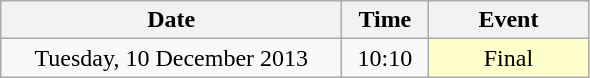<table class = "wikitable" style="text-align:center;">
<tr>
<th width=220>Date</th>
<th width=50>Time</th>
<th width=100>Event</th>
</tr>
<tr>
<td>Tuesday, 10 December 2013</td>
<td>10:10</td>
<td bgcolor=ffffcc>Final</td>
</tr>
</table>
